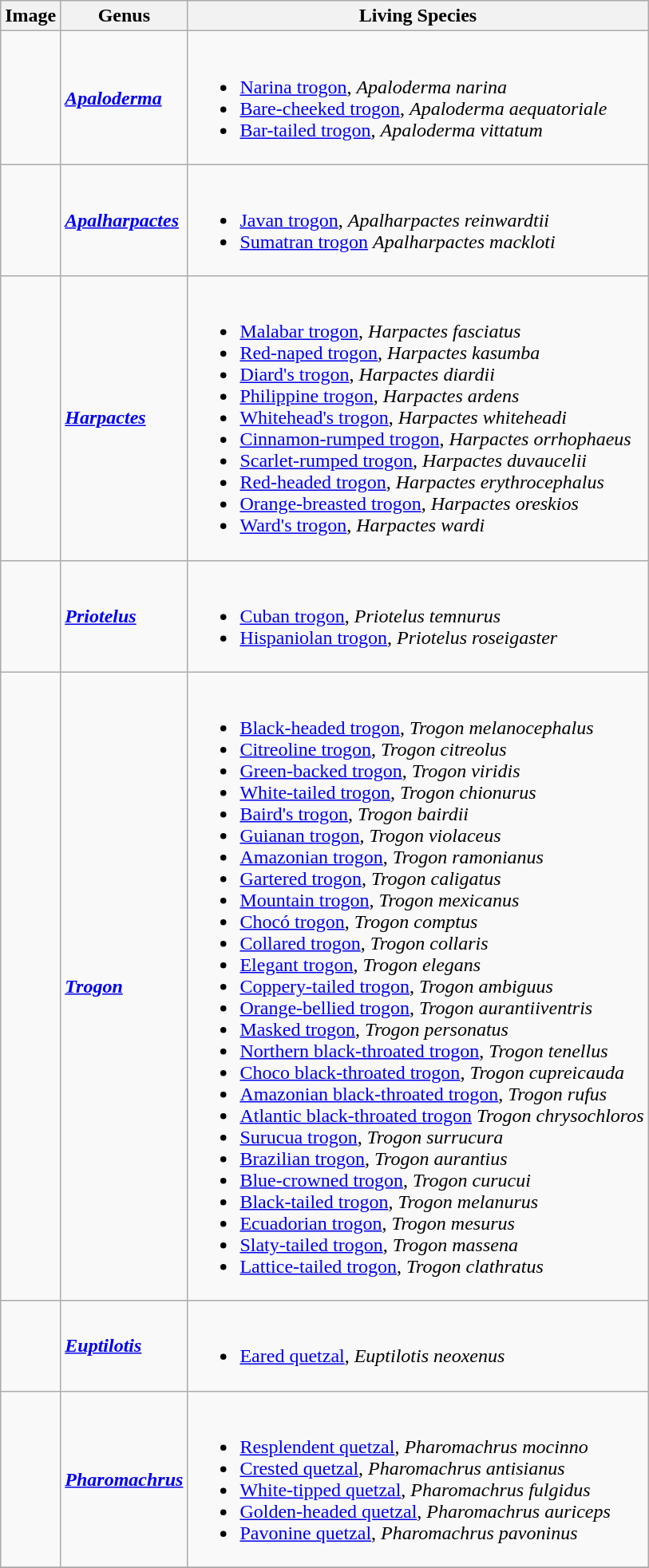<table class="wikitable">
<tr>
<th>Image</th>
<th>Genus</th>
<th>Living Species</th>
</tr>
<tr>
<td></td>
<td><strong><em><a href='#'>Apaloderma</a> </em></strong> </td>
<td><br><ul><li><a href='#'>Narina trogon</a>, <em>Apaloderma narina</em></li><li><a href='#'>Bare-cheeked trogon</a>, <em>Apaloderma aequatoriale</em></li><li><a href='#'>Bar-tailed trogon</a>, <em>Apaloderma vittatum</em></li></ul></td>
</tr>
<tr>
<td></td>
<td><strong><em><a href='#'>Apalharpactes</a> </em></strong> </td>
<td><br><ul><li><a href='#'>Javan trogon</a>, <em>Apalharpactes reinwardtii</em></li><li><a href='#'>Sumatran trogon</a> <em>Apalharpactes mackloti</em></li></ul></td>
</tr>
<tr>
<td></td>
<td><strong><em><a href='#'>Harpactes</a> </em></strong> </td>
<td><br><ul><li><a href='#'>Malabar trogon</a>, <em>Harpactes fasciatus</em></li><li><a href='#'>Red-naped trogon</a>, <em>Harpactes kasumba</em></li><li><a href='#'>Diard's trogon</a>, <em>Harpactes diardii</em></li><li><a href='#'>Philippine trogon</a>, <em>Harpactes ardens</em></li><li><a href='#'>Whitehead's trogon</a>, <em>Harpactes whiteheadi</em></li><li><a href='#'>Cinnamon-rumped trogon</a>, <em>Harpactes orrhophaeus</em></li><li><a href='#'>Scarlet-rumped trogon</a>, <em>Harpactes duvaucelii</em></li><li><a href='#'>Red-headed trogon</a>, <em>Harpactes erythrocephalus</em></li><li><a href='#'>Orange-breasted trogon</a>, <em>Harpactes oreskios</em></li><li><a href='#'>Ward's trogon</a>, <em>Harpactes wardi</em></li></ul></td>
</tr>
<tr>
<td></td>
<td><strong><em><a href='#'>Priotelus</a></em></strong> </td>
<td><br><ul><li><a href='#'>Cuban trogon</a>, <em>Priotelus temnurus</em></li><li><a href='#'>Hispaniolan trogon</a>, <em>Priotelus roseigaster</em></li></ul></td>
</tr>
<tr>
<td></td>
<td><strong><em> <a href='#'>Trogon</a></em></strong> </td>
<td><br><ul><li><a href='#'>Black-headed trogon</a>, <em>Trogon melanocephalus</em></li><li><a href='#'>Citreoline trogon</a>, <em>Trogon citreolus</em></li><li><a href='#'>Green-backed trogon</a>, <em>Trogon viridis</em></li><li><a href='#'>White-tailed trogon</a>, <em>Trogon chionurus</em></li><li><a href='#'>Baird's trogon</a>, <em>Trogon bairdii</em></li><li><a href='#'>Guianan trogon</a>, <em>Trogon violaceus</em></li><li><a href='#'>Amazonian trogon</a>, <em>Trogon ramonianus</em></li><li><a href='#'>Gartered trogon</a>, <em>Trogon caligatus</em></li><li><a href='#'>Mountain trogon</a>, <em>Trogon mexicanus</em></li><li><a href='#'>Chocó trogon</a>, <em>Trogon comptus</em></li><li><a href='#'>Collared trogon</a>, <em>Trogon collaris</em></li><li><a href='#'>Elegant trogon</a>, <em>Trogon elegans</em></li><li><a href='#'>Coppery-tailed trogon</a>, <em>Trogon ambiguus</em></li><li><a href='#'>Orange-bellied trogon</a>, <em>Trogon aurantiiventris</em></li><li><a href='#'>Masked trogon</a>, <em>Trogon personatus</em></li><li><a href='#'>Northern black-throated trogon</a>, <em>Trogon tenellus</em></li><li><a href='#'>Choco black-throated trogon</a>, <em>Trogon cupreicauda</em></li><li><a href='#'>Amazonian black-throated trogon</a>, <em>Trogon rufus</em></li><li><a href='#'>Atlantic black-throated trogon</a> <em>Trogon chrysochloros</em></li><li><a href='#'>Surucua trogon</a>, <em>Trogon surrucura</em></li><li><a href='#'>Brazilian trogon</a>, <em>Trogon aurantius</em></li><li><a href='#'>Blue-crowned trogon</a>, <em>Trogon curucui</em></li><li><a href='#'>Black-tailed trogon</a>, <em>Trogon melanurus</em></li><li><a href='#'>Ecuadorian trogon</a>, <em>Trogon mesurus</em></li><li><a href='#'>Slaty-tailed trogon</a>, <em>Trogon massena</em></li><li><a href='#'>Lattice-tailed trogon</a>, <em>Trogon clathratus</em></li></ul></td>
</tr>
<tr>
<td></td>
<td><strong><em><a href='#'>Euptilotis</a> </em></strong> </td>
<td><br><ul><li><a href='#'>Eared quetzal</a>, <em>Euptilotis neoxenus</em></li></ul></td>
</tr>
<tr>
<td></td>
<td><strong><em><a href='#'>Pharomachrus</a></em></strong> </td>
<td><br><ul><li><a href='#'>Resplendent quetzal</a>, <em>Pharomachrus mocinno</em></li><li><a href='#'>Crested quetzal</a>, <em>Pharomachrus antisianus</em></li><li><a href='#'>White-tipped quetzal</a>, <em>Pharomachrus fulgidus</em></li><li><a href='#'>Golden-headed quetzal</a>, <em>Pharomachrus auriceps</em></li><li><a href='#'>Pavonine quetzal</a>, <em>Pharomachrus pavoninus</em></li></ul></td>
</tr>
<tr>
</tr>
</table>
